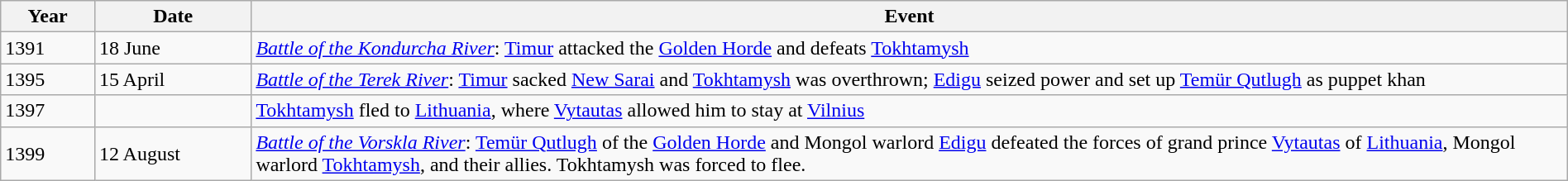<table class="wikitable" width="100%">
<tr>
<th style="width:6%">Year</th>
<th style="width:10%">Date</th>
<th>Event</th>
</tr>
<tr>
<td>1391</td>
<td>18 June</td>
<td><em><a href='#'>Battle of the Kondurcha River</a></em>: <a href='#'>Timur</a> attacked the <a href='#'>Golden Horde</a> and defeats <a href='#'>Tokhtamysh</a></td>
</tr>
<tr>
<td>1395</td>
<td>15 April</td>
<td><em><a href='#'>Battle of the Terek River</a></em>: <a href='#'>Timur</a> sacked <a href='#'>New Sarai</a> and <a href='#'>Tokhtamysh</a> was overthrown; <a href='#'>Edigu</a> seized power and set up <a href='#'>Temür Qutlugh</a> as puppet khan</td>
</tr>
<tr>
<td>1397</td>
<td></td>
<td><a href='#'>Tokhtamysh</a> fled to <a href='#'>Lithuania</a>, where <a href='#'>Vytautas</a> allowed him to stay at <a href='#'>Vilnius</a></td>
</tr>
<tr>
<td>1399</td>
<td>12 August</td>
<td><em><a href='#'>Battle of the Vorskla River</a></em>: <a href='#'>Temür Qutlugh</a> of the <a href='#'>Golden Horde</a> and Mongol warlord <a href='#'>Edigu</a> defeated the forces of grand prince <a href='#'>Vytautas</a> of <a href='#'>Lithuania</a>, Mongol warlord <a href='#'>Tokhtamysh</a>, and their allies. Tokhtamysh was forced to flee.</td>
</tr>
</table>
